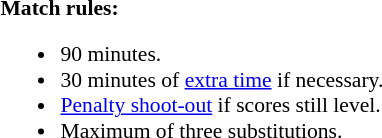<table style="width:100%;font-size:90%">
<tr>
<td><br><strong>Match rules:</strong><ul><li>90 minutes.</li><li>30 minutes of <a href='#'>extra time</a> if necessary.</li><li><a href='#'>Penalty shoot-out</a> if scores still level.</li><li>Maximum of three substitutions.</li></ul></td>
</tr>
</table>
